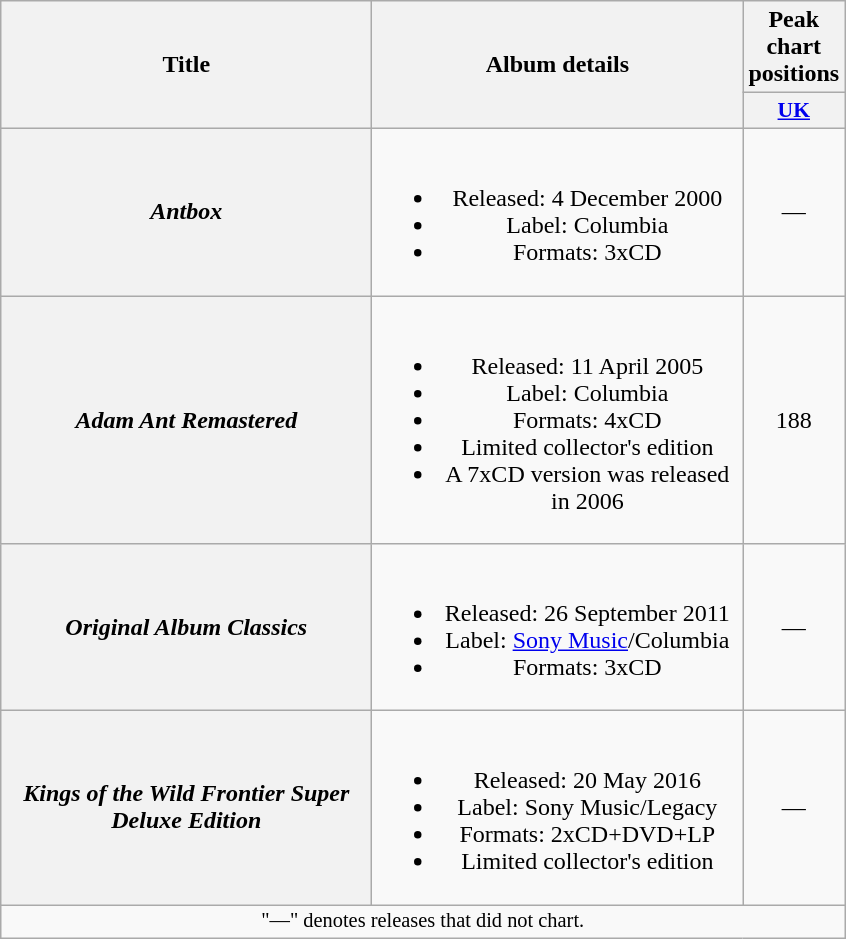<table class="wikitable plainrowheaders" style="text-align:center;">
<tr>
<th rowspan="2" scope="col" style="width:15em;">Title</th>
<th rowspan="2" scope="col" style="width:15em;">Album details</th>
<th>Peak chart positions</th>
</tr>
<tr>
<th scope="col" style="width:2em;font-size:90%;"><a href='#'>UK</a><br></th>
</tr>
<tr>
<th scope="row"><em>Antbox</em></th>
<td><br><ul><li>Released: 4 December 2000</li><li>Label: Columbia</li><li>Formats: 3xCD</li></ul></td>
<td>—</td>
</tr>
<tr>
<th scope="row"><em>Adam Ant Remastered</em></th>
<td><br><ul><li>Released: 11 April 2005</li><li>Label: Columbia</li><li>Formats: 4xCD</li><li>Limited collector's edition</li><li>A 7xCD version was released in 2006</li></ul></td>
<td>188</td>
</tr>
<tr>
<th scope="row"><em>Original Album Classics</em></th>
<td><br><ul><li>Released: 26 September 2011</li><li>Label: <a href='#'>Sony Music</a>/Columbia</li><li>Formats: 3xCD</li></ul></td>
<td>—</td>
</tr>
<tr>
<th scope="row"><em>Kings of the Wild Frontier Super Deluxe Edition</em></th>
<td><br><ul><li>Released: 20 May 2016</li><li>Label: Sony Music/Legacy</li><li>Formats: 2xCD+DVD+LP</li><li>Limited collector's edition</li></ul></td>
<td>—</td>
</tr>
<tr>
<td colspan="3" style="font-size:85%">"—" denotes releases that did not chart.</td>
</tr>
</table>
